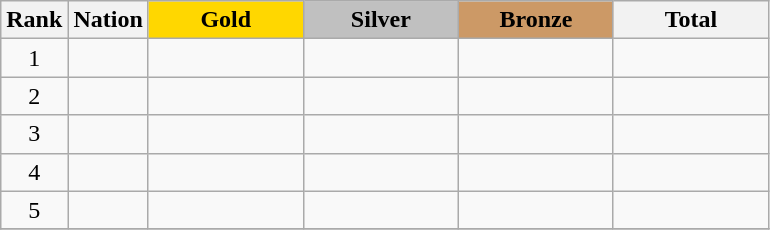<table class="wikitable sortable plainrowheaders" style="text-align: center">
<tr>
<th scope="col">Rank</th>
<th scope="col">Nation</th>
<th scope="col" style="background-color:gold; width:6em;">Gold</th>
<th scope="col" style="background-color:silver; width:6em;">Silver</th>
<th scope="col" style="background-color:#cc9966; width:6em;">Bronze</th>
<th scope="col" style="width:6em;">Total</th>
</tr>
<tr>
<td>1</td>
<td align=left></td>
<td></td>
<td></td>
<td></td>
<td></td>
</tr>
<tr>
<td>2</td>
<td align=left></td>
<td></td>
<td></td>
<td></td>
<td></td>
</tr>
<tr>
<td>3</td>
<td align=left></td>
<td></td>
<td></td>
<td></td>
<td></td>
</tr>
<tr>
<td>4</td>
<td align=left></td>
<td></td>
<td></td>
<td></td>
<td></td>
</tr>
<tr>
<td>5</td>
<td align=left></td>
<td></td>
<td></td>
<td></td>
<td></td>
</tr>
<tr>
</tr>
</table>
